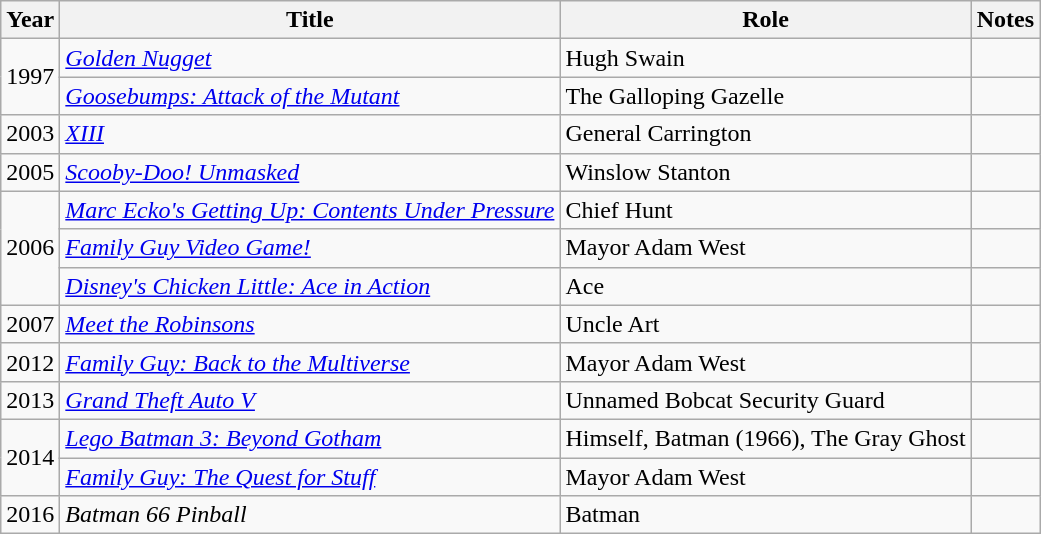<table class="wikitable sortable">
<tr>
<th>Year</th>
<th>Title</th>
<th>Role</th>
<th>Notes</th>
</tr>
<tr>
<td rowspan="2">1997</td>
<td><em><a href='#'>Golden Nugget</a></em></td>
<td>Hugh Swain</td>
<td></td>
</tr>
<tr>
<td><em><a href='#'>Goosebumps: Attack of the Mutant</a></em></td>
<td>The Galloping Gazelle</td>
<td></td>
</tr>
<tr>
<td>2003</td>
<td><em><a href='#'>XIII</a></em></td>
<td>General Carrington</td>
<td></td>
</tr>
<tr>
<td>2005</td>
<td><em><a href='#'>Scooby-Doo! Unmasked</a></em></td>
<td>Winslow Stanton</td>
<td></td>
</tr>
<tr>
<td rowspan="3">2006</td>
<td><em><a href='#'>Marc Ecko's Getting Up: Contents Under Pressure</a></em></td>
<td>Chief Hunt</td>
<td></td>
</tr>
<tr>
<td><em><a href='#'>Family Guy Video Game!</a></em></td>
<td>Mayor Adam West</td>
<td></td>
</tr>
<tr>
<td><em><a href='#'>Disney's Chicken Little: Ace in Action</a></em></td>
<td>Ace</td>
<td></td>
</tr>
<tr>
<td>2007</td>
<td><em><a href='#'>Meet the Robinsons</a></em></td>
<td>Uncle Art</td>
<td></td>
</tr>
<tr>
<td>2012</td>
<td><em><a href='#'>Family Guy: Back to the Multiverse</a></em></td>
<td>Mayor Adam West</td>
<td></td>
</tr>
<tr>
<td>2013</td>
<td><em><a href='#'>Grand Theft Auto V</a></em></td>
<td>Unnamed Bobcat Security Guard</td>
<td></td>
</tr>
<tr>
<td rowspan="2">2014</td>
<td><em><a href='#'>Lego Batman 3: Beyond Gotham</a></em></td>
<td>Himself, Batman (1966), The Gray Ghost</td>
<td></td>
</tr>
<tr>
<td><em><a href='#'>Family Guy: The Quest for Stuff</a></em></td>
<td>Mayor Adam West</td>
<td></td>
</tr>
<tr>
<td>2016</td>
<td><em>Batman 66 Pinball</em></td>
<td>Batman</td>
<td></td>
</tr>
</table>
